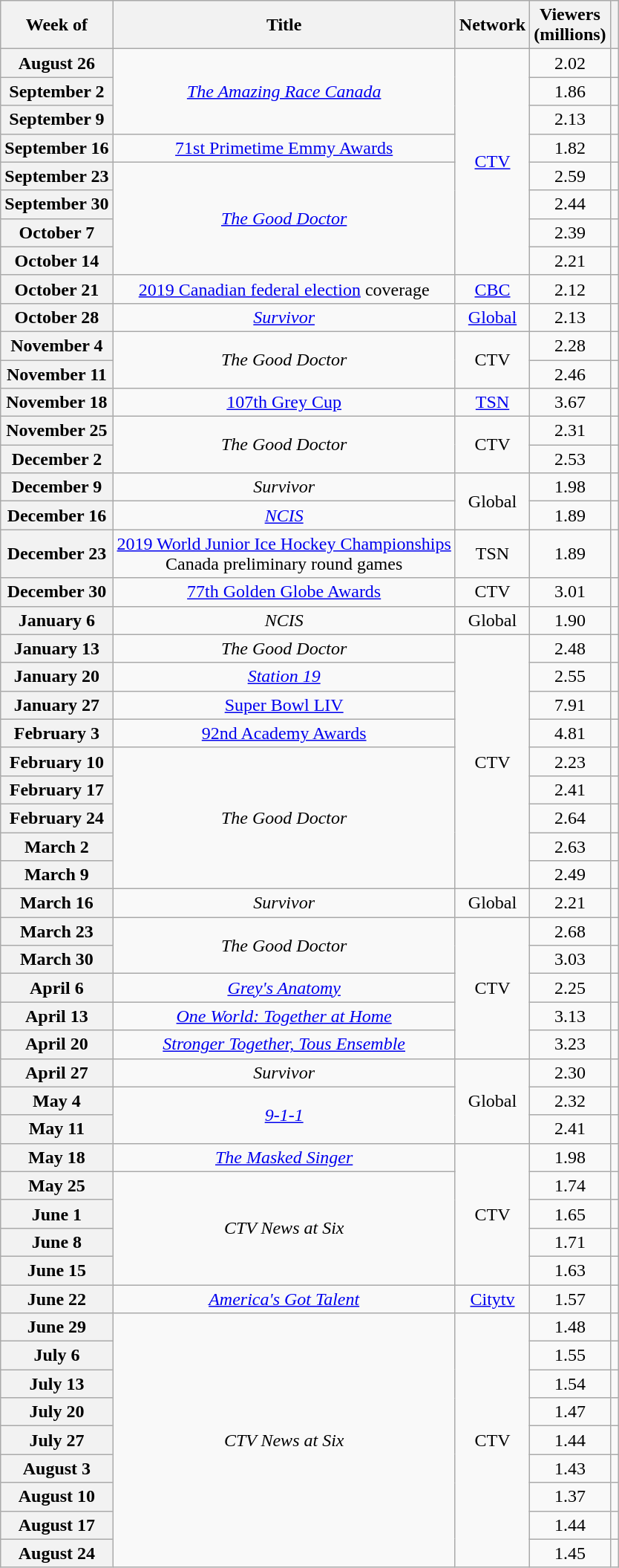<table class="wikitable plainrowheaders" style="text-align: center; display: inline-table;">
<tr>
<th>Week of</th>
<th>Title</th>
<th>Network</th>
<th>Viewers<br>(millions)</th>
<th></th>
</tr>
<tr>
<th scope="row">August 26</th>
<td rowspan="3"><em><a href='#'>The Amazing Race Canada</a></em></td>
<td rowspan="8"><a href='#'>CTV</a></td>
<td>2.02</td>
<td></td>
</tr>
<tr>
<th scope="row">September 2</th>
<td>1.86</td>
<td></td>
</tr>
<tr>
<th scope="row">September 9</th>
<td>2.13</td>
<td></td>
</tr>
<tr>
<th scope="row">September 16</th>
<td><a href='#'>71st Primetime Emmy Awards</a></td>
<td>1.82</td>
<td></td>
</tr>
<tr>
<th scope="row">September 23</th>
<td rowspan="4"><em><a href='#'>The Good Doctor</a></em></td>
<td>2.59</td>
<td></td>
</tr>
<tr>
<th scope="row">September 30</th>
<td>2.44</td>
<td></td>
</tr>
<tr>
<th scope="row">October 7</th>
<td>2.39</td>
<td></td>
</tr>
<tr>
<th scope="row">October 14</th>
<td>2.21</td>
<td></td>
</tr>
<tr>
<th scope="row">October 21</th>
<td><a href='#'>2019 Canadian federal election</a> coverage</td>
<td><a href='#'>CBC</a></td>
<td>2.12</td>
<td></td>
</tr>
<tr>
<th scope="row">October 28</th>
<td><em><a href='#'>Survivor</a></em></td>
<td><a href='#'>Global</a></td>
<td>2.13</td>
<td></td>
</tr>
<tr>
<th scope="row">November 4</th>
<td rowspan="2"><em>The Good Doctor</em></td>
<td rowspan="2">CTV</td>
<td>2.28</td>
<td></td>
</tr>
<tr>
<th scope="row">November 11</th>
<td>2.46</td>
<td></td>
</tr>
<tr>
<th scope="row">November 18</th>
<td><a href='#'>107th Grey Cup</a></td>
<td><a href='#'>TSN</a></td>
<td>3.67</td>
<td></td>
</tr>
<tr>
<th scope="row">November 25</th>
<td rowspan="2"><em>The Good Doctor</em></td>
<td rowspan="2">CTV</td>
<td>2.31</td>
<td></td>
</tr>
<tr>
<th scope="row">December 2</th>
<td>2.53</td>
<td></td>
</tr>
<tr>
<th scope="row">December 9</th>
<td><em>Survivor</em></td>
<td rowspan="2">Global</td>
<td>1.98</td>
<td></td>
</tr>
<tr>
<th scope="row">December 16</th>
<td><em><a href='#'>NCIS</a></em></td>
<td>1.89</td>
<td></td>
</tr>
<tr>
<th scope="row">December 23</th>
<td><a href='#'>2019 World Junior Ice Hockey Championships</a><br>Canada preliminary round games</td>
<td>TSN</td>
<td>1.89</td>
<td></td>
</tr>
<tr>
<th scope="row">December 30</th>
<td><a href='#'>77th Golden Globe Awards</a></td>
<td>CTV</td>
<td>3.01</td>
<td></td>
</tr>
<tr>
<th scope="row">January 6</th>
<td><em>NCIS</em></td>
<td>Global</td>
<td>1.90</td>
<td></td>
</tr>
<tr>
<th scope="row">January 13</th>
<td><em>The Good Doctor</em></td>
<td rowspan="9">CTV</td>
<td>2.48</td>
<td></td>
</tr>
<tr>
<th scope="row">January 20</th>
<td><em><a href='#'>Station 19</a></em></td>
<td>2.55</td>
<td></td>
</tr>
<tr>
<th scope="row">January 27</th>
<td><a href='#'>Super Bowl LIV</a></td>
<td>7.91</td>
<td></td>
</tr>
<tr>
<th scope="row">February 3</th>
<td><a href='#'>92nd Academy Awards</a></td>
<td>4.81</td>
<td></td>
</tr>
<tr>
<th scope="row">February 10</th>
<td rowspan="5"><em>The Good Doctor</em></td>
<td>2.23</td>
<td></td>
</tr>
<tr>
<th scope="row">February 17</th>
<td>2.41</td>
<td></td>
</tr>
<tr>
<th scope="row">February 24</th>
<td>2.64</td>
<td></td>
</tr>
<tr>
<th scope="row">March 2</th>
<td>2.63</td>
<td></td>
</tr>
<tr>
<th scope="row">March 9</th>
<td>2.49</td>
<td></td>
</tr>
<tr>
<th scope="row">March 16</th>
<td><em>Survivor</em></td>
<td>Global</td>
<td>2.21</td>
<td></td>
</tr>
<tr>
<th scope="row">March 23</th>
<td rowspan="2"><em>The Good Doctor</em></td>
<td rowspan="5">CTV</td>
<td>2.68</td>
<td></td>
</tr>
<tr>
<th scope="row">March 30</th>
<td>3.03</td>
<td></td>
</tr>
<tr>
<th scope="row">April 6</th>
<td><em><a href='#'>Grey's Anatomy</a></em></td>
<td>2.25</td>
<td></td>
</tr>
<tr>
<th scope="row">April 13</th>
<td><em><a href='#'>One World: Together at Home</a></em></td>
<td>3.13</td>
<td></td>
</tr>
<tr>
<th scope="row">April 20</th>
<td><em><a href='#'>Stronger Together, Tous Ensemble</a></em></td>
<td>3.23</td>
<td></td>
</tr>
<tr>
<th scope="row">April 27</th>
<td><em>Survivor</em></td>
<td rowspan="3">Global</td>
<td>2.30</td>
<td></td>
</tr>
<tr>
<th scope="row">May 4</th>
<td rowspan="2"><em><a href='#'>9-1-1</a></em></td>
<td>2.32</td>
<td></td>
</tr>
<tr>
<th scope="row">May 11</th>
<td>2.41</td>
<td></td>
</tr>
<tr>
<th scope="row">May 18</th>
<td><em><a href='#'>The Masked Singer</a></em></td>
<td rowspan="5">CTV</td>
<td>1.98</td>
<td></td>
</tr>
<tr>
<th scope="row">May 25</th>
<td rowspan="4"><em>CTV News at Six</em></td>
<td>1.74</td>
<td></td>
</tr>
<tr>
<th scope="row">June 1</th>
<td>1.65</td>
<td></td>
</tr>
<tr>
<th scope="row">June 8</th>
<td>1.71</td>
<td></td>
</tr>
<tr>
<th scope="row">June 15</th>
<td>1.63</td>
<td></td>
</tr>
<tr>
<th scope="row">June 22</th>
<td><em><a href='#'>America's Got Talent</a></em></td>
<td><a href='#'>Citytv</a></td>
<td>1.57</td>
<td></td>
</tr>
<tr>
<th scope="row">June 29</th>
<td rowspan="9"><em>CTV News at Six</em></td>
<td rowspan="9">CTV</td>
<td>1.48</td>
<td></td>
</tr>
<tr>
<th scope="row">July 6</th>
<td>1.55</td>
<td></td>
</tr>
<tr>
<th scope="row">July 13</th>
<td>1.54</td>
<td></td>
</tr>
<tr>
<th scope="row">July 20</th>
<td>1.47</td>
<td></td>
</tr>
<tr>
<th scope="row">July 27</th>
<td>1.44</td>
<td></td>
</tr>
<tr>
<th scope="row">August 3</th>
<td>1.43</td>
<td></td>
</tr>
<tr>
<th scope="row">August 10</th>
<td>1.37</td>
<td></td>
</tr>
<tr>
<th scope="row">August 17</th>
<td>1.44</td>
<td></td>
</tr>
<tr>
<th scope="row">August 24</th>
<td>1.45</td>
<td></td>
</tr>
</table>
